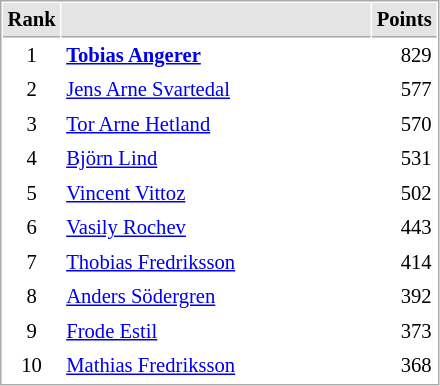<table cellspacing="1" cellpadding="3" style="border:1px solid #AAAAAA;font-size:86%">
<tr style="background-color: #E4E4E4;">
<th style="border-bottom:1px solid #AAAAAA" width=10>Rank</th>
<th style="border-bottom:1px solid #AAAAAA" width=200></th>
<th style="border-bottom:1px solid #AAAAAA" width=20 align=right>Points</th>
</tr>
<tr>
<td align=center>1</td>
<td> <strong><a href='#'>Tobias Angerer</a></strong></td>
<td align=right>829</td>
</tr>
<tr>
<td align="center">2</td>
<td> <a href='#'>Jens Arne Svartedal</a></td>
<td align="right">577</td>
</tr>
<tr>
<td align="center">3</td>
<td> <a href='#'>Tor Arne Hetland</a></td>
<td align="right">570</td>
</tr>
<tr>
<td align="center">4</td>
<td> <a href='#'>Björn Lind</a></td>
<td align="right">531</td>
</tr>
<tr>
<td align="center">5</td>
<td> <a href='#'>Vincent Vittoz</a></td>
<td align="right">502</td>
</tr>
<tr>
<td align="center">6</td>
<td> <a href='#'>Vasily Rochev</a></td>
<td align="right">443</td>
</tr>
<tr>
<td align="center">7</td>
<td> <a href='#'>Thobias Fredriksson</a></td>
<td align="right">414</td>
</tr>
<tr>
<td align="center">8</td>
<td> <a href='#'>Anders Södergren</a></td>
<td align="right">392</td>
</tr>
<tr>
<td align="center">9</td>
<td> <a href='#'>Frode Estil</a></td>
<td align="right">373</td>
</tr>
<tr>
<td align="center">10</td>
<td> <a href='#'>Mathias Fredriksson</a></td>
<td align="right">368</td>
</tr>
</table>
